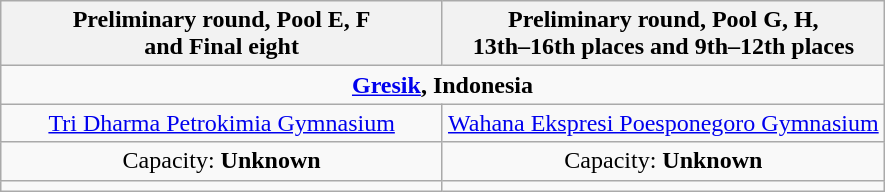<table class="wikitable" style="text-align:center">
<tr>
<th width=50%>Preliminary round, Pool E, F<br>and Final eight</th>
<th width=50%>Preliminary round, Pool G, H,<br>13th–16th places and 9th–12th places</th>
</tr>
<tr>
<td colspan=2><strong><a href='#'>Gresik</a>, Indonesia</strong></td>
</tr>
<tr>
<td><a href='#'>Tri Dharma Petrokimia Gymnasium</a></td>
<td><a href='#'>Wahana Ekspresi Poesponegoro Gymnasium</a></td>
</tr>
<tr>
<td>Capacity: <strong>Unknown</strong></td>
<td>Capacity: <strong>Unknown</strong></td>
</tr>
<tr>
<td></td>
<td></td>
</tr>
</table>
